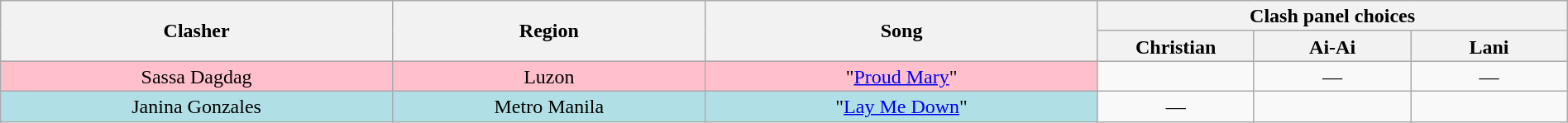<table class="wikitable" style="text-align:center; line-height:17px; width:100%;">
<tr>
<th rowspan="2" width="25%">Clasher</th>
<th rowspan="2">Region</th>
<th rowspan="2" width="25%">Song</th>
<th colspan="3" width="30%">Clash panel choices</th>
</tr>
<tr>
<th width="10%">Christian</th>
<th width="10%">Ai-Ai</th>
<th width="10%">Lani</th>
</tr>
<tr>
<td style="background:pink;">Sassa Dagdag</td>
<td style="background:pink;">Luzon</td>
<td style="background:pink;">"<a href='#'>Proud Mary</a>"</td>
<td><strong></strong></td>
<td>—</td>
<td>—</td>
</tr>
<tr>
<td style="background:#b0e0e6;">Janina Gonzales</td>
<td style="background:#b0e0e6;">Metro Manila</td>
<td style="background:#b0e0e6;">"<a href='#'>Lay Me Down</a>"</td>
<td>—</td>
<td><strong></strong></td>
<td><strong></strong></td>
</tr>
</table>
